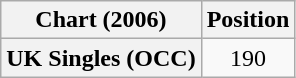<table class="wikitable plainrowheaders" style="text-align:center">
<tr>
<th scope="col">Chart (2006)</th>
<th scope="col">Position</th>
</tr>
<tr>
<th scope="row">UK Singles (OCC)</th>
<td>190</td>
</tr>
</table>
